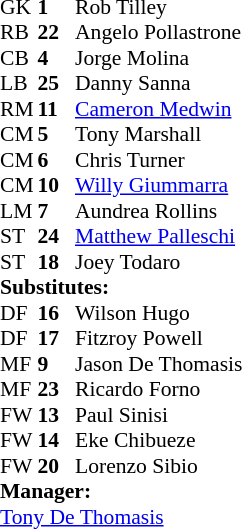<table style="font-size: 90%" cellspacing="0" cellpadding="0">
<tr>
<th width="25"></th>
<th width="25"></th>
</tr>
<tr>
<td>GK</td>
<td><strong>1</strong></td>
<td>Rob Tilley</td>
<td></td>
<td></td>
</tr>
<tr>
<td>RB</td>
<td><strong>22</strong></td>
<td> Angelo Pollastrone</td>
<td></td>
<td></td>
</tr>
<tr>
<td>CB</td>
<td><strong>4</strong></td>
<td>Jorge Molina</td>
<td></td>
<td></td>
</tr>
<tr>
<td>LB</td>
<td><strong>25</strong></td>
<td>Danny Sanna</td>
<td></td>
<td></td>
</tr>
<tr>
<td>RM</td>
<td><strong>11</strong></td>
<td> <a href='#'>Cameron Medwin</a></td>
<td></td>
<td></td>
</tr>
<tr>
<td>CM</td>
<td><strong>5</strong></td>
<td>Tony Marshall</td>
<td></td>
<td></td>
</tr>
<tr>
<td>CM</td>
<td><strong>6</strong></td>
<td>Chris Turner</td>
<td></td>
<td></td>
</tr>
<tr>
<td>CM</td>
<td><strong>10</strong></td>
<td> <a href='#'>Willy Giummarra</a></td>
<td></td>
<td></td>
</tr>
<tr>
<td>LM</td>
<td><strong>7</strong></td>
<td>Aundrea Rollins</td>
</tr>
<tr>
<td>ST</td>
<td><strong>24</strong></td>
<td> <a href='#'>Matthew Palleschi</a></td>
<td></td>
<td></td>
</tr>
<tr>
<td>ST</td>
<td><strong>18</strong></td>
<td> Joey Todaro</td>
<td></td>
<td></td>
</tr>
<tr>
<td colspan=3><strong>Substitutes:</strong></td>
</tr>
<tr>
<td>DF</td>
<td><strong>16</strong></td>
<td>Wilson Hugo</td>
<td></td>
<td></td>
</tr>
<tr>
<td>DF</td>
<td><strong>17</strong></td>
<td>Fitzroy Powell</td>
<td></td>
<td></td>
</tr>
<tr>
<td>MF</td>
<td><strong>9</strong></td>
<td> Jason De Thomasis</td>
<td></td>
<td></td>
</tr>
<tr>
<td>MF</td>
<td><strong>23</strong></td>
<td>Ricardo Forno</td>
<td></td>
<td></td>
</tr>
<tr>
<td>FW</td>
<td><strong>13</strong></td>
<td> Paul Sinisi</td>
<td></td>
<td></td>
</tr>
<tr>
<td>FW</td>
<td><strong>14</strong></td>
<td>Eke Chibueze</td>
<td></td>
<td></td>
</tr>
<tr>
<td>FW</td>
<td><strong>20</strong></td>
<td>Lorenzo Sibio</td>
<td></td>
<td></td>
</tr>
<tr>
<td colspan=3><strong>Manager:</strong></td>
</tr>
<tr>
<td colspan=4> <a href='#'>Tony De Thomasis</a></td>
</tr>
</table>
